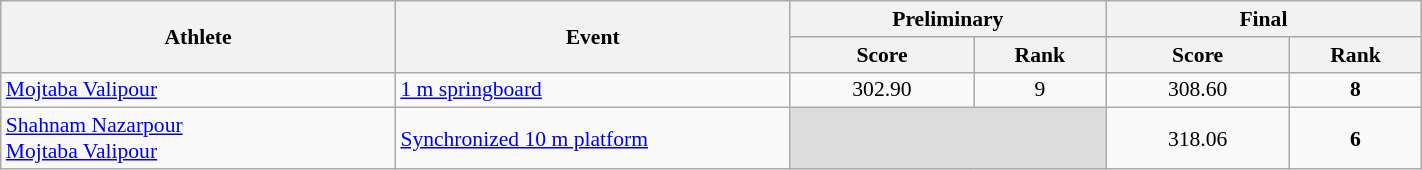<table class="wikitable" width="75%" style="text-align:center; font-size:90%">
<tr>
<th rowspan="2" width="15%">Athlete</th>
<th rowspan="2" width="15%">Event</th>
<th colspan="2" width="12%">Preliminary</th>
<th colspan="2" width="12%">Final</th>
</tr>
<tr>
<th width="7%">Score</th>
<th>Rank</th>
<th width="7%">Score</th>
<th>Rank</th>
</tr>
<tr>
<td align="left"><a href='#'>Mojtaba Valipour</a></td>
<td align="left"><a href='#'>1 m springboard</a></td>
<td>302.90</td>
<td>9 <strong></strong></td>
<td>308.60</td>
<td><strong>8</strong></td>
</tr>
<tr>
<td align="left"><a href='#'>Shahnam Nazarpour</a><br><a href='#'>Mojtaba Valipour</a></td>
<td align="left"><a href='#'>Synchronized 10 m platform</a></td>
<td bgcolor=#DCDCDC colspan=2></td>
<td>318.06</td>
<td><strong>6</strong></td>
</tr>
</table>
